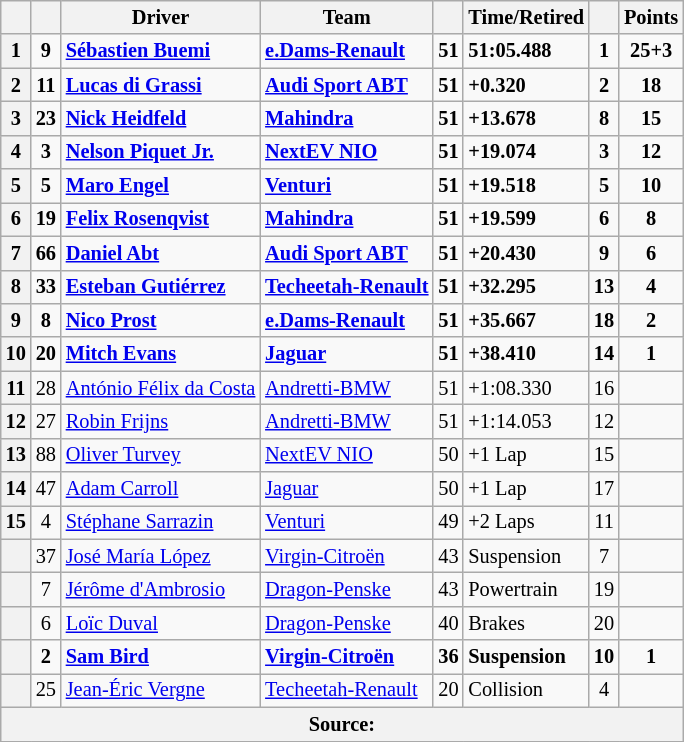<table class="wikitable sortable" style="font-size: 85%">
<tr>
<th scope="col"></th>
<th scope="col"></th>
<th scope="col">Driver</th>
<th scope="col">Team</th>
<th scope="col"></th>
<th scope="col" class="unsortable">Time/Retired</th>
<th scope="col"></th>
<th scope="col">Points</th>
</tr>
<tr style="font-weight:bold">
<th scope="row">1</th>
<td align="center">9</td>
<td data-sort-value="BUE"> <a href='#'>Sébastien Buemi</a></td>
<td><a href='#'>e.Dams-Renault</a></td>
<td align="center">51</td>
<td>51:05.488</td>
<td align="center">1</td>
<td align="center">25+3</td>
</tr>
<tr style="font-weight:bold">
<th scope="row">2</th>
<td align="center">11</td>
<td data-sort-value="DIG"> <a href='#'>Lucas di Grassi</a></td>
<td><a href='#'>Audi Sport ABT</a></td>
<td align="center">51</td>
<td>+0.320</td>
<td align="center">2</td>
<td align="center">18</td>
</tr>
<tr style="font-weight:bold">
<th scope="row">3</th>
<td align="center">23</td>
<td data-sort-value="HEI"> <a href='#'>Nick Heidfeld</a></td>
<td><a href='#'>Mahindra</a></td>
<td align="center">51</td>
<td>+13.678</td>
<td align="center">8</td>
<td align="center">15</td>
</tr>
<tr style="font-weight:bold">
<th scope="row">4</th>
<td align="center">3</td>
<td data-sort-value="PIQ"> <a href='#'>Nelson Piquet Jr.</a></td>
<td><a href='#'>NextEV NIO</a></td>
<td align="center">51</td>
<td>+19.074</td>
<td align="center">3</td>
<td align="center">12</td>
</tr>
<tr style="font-weight:bold">
<th scope="row">5</th>
<td align="center">5</td>
<td data-sort-value="ENG"> <a href='#'>Maro Engel</a></td>
<td><a href='#'>Venturi</a></td>
<td align="center">51</td>
<td>+19.518</td>
<td align="center">5</td>
<td align="center">10</td>
</tr>
<tr style="font-weight:bold">
<th scope="row">6</th>
<td align="center">19</td>
<td data-sort-value="ROS"> <a href='#'>Felix Rosenqvist</a></td>
<td><a href='#'>Mahindra</a></td>
<td align="center">51</td>
<td>+19.599</td>
<td align="center">6</td>
<td align="center">8</td>
</tr>
<tr style="font-weight:bold">
<th scope="row">7</th>
<td align="center">66</td>
<td data-sort-value="ABT"> <a href='#'>Daniel Abt</a></td>
<td><a href='#'>Audi Sport ABT</a></td>
<td align="center">51</td>
<td>+20.430</td>
<td align="center">9</td>
<td align="center">6</td>
</tr>
<tr style="font-weight:bold">
<th scope="row">8</th>
<td align="center">33</td>
<td data-sort-value="GUT"> <a href='#'>Esteban Gutiérrez</a></td>
<td><a href='#'>Techeetah-Renault</a></td>
<td align="center">51</td>
<td>+32.295</td>
<td align="center">13</td>
<td align="center">4</td>
</tr>
<tr style="font-weight:bold">
<th scope="row">9</th>
<td align="center">8</td>
<td data-sort-value="PRO"> <a href='#'>Nico Prost</a></td>
<td><a href='#'>e.Dams-Renault</a></td>
<td align="center">51</td>
<td>+35.667</td>
<td align="center">18</td>
<td align="center">2</td>
</tr>
<tr style="font-weight:bold">
<th scope="row">10</th>
<td align="center">20</td>
<td data-sort-value="EVA"> <a href='#'>Mitch Evans</a></td>
<td><a href='#'>Jaguar</a></td>
<td align="center">51</td>
<td>+38.410</td>
<td align="center">14</td>
<td align="center">1</td>
</tr>
<tr>
<th scope="row">11</th>
<td align="center">28</td>
<td data-sort-value="FDC"> <a href='#'>António Félix da Costa</a></td>
<td><a href='#'>Andretti-BMW</a></td>
<td align="center">51</td>
<td>+1:08.330</td>
<td align="center">16</td>
<td></td>
</tr>
<tr>
<th scope="row">12</th>
<td align="center">27</td>
<td data-sort-value="FRI"> <a href='#'>Robin Frijns</a></td>
<td><a href='#'>Andretti-BMW</a></td>
<td align="center">51</td>
<td>+1:14.053</td>
<td align="center">12</td>
<td></td>
</tr>
<tr>
<th scope="row">13</th>
<td align="center">88</td>
<td data-sort-value="TUR"> <a href='#'>Oliver Turvey</a></td>
<td><a href='#'>NextEV NIO</a></td>
<td align="center">50</td>
<td>+1 Lap</td>
<td align="center">15</td>
<td></td>
</tr>
<tr>
<th scope="row">14</th>
<td align="center">47</td>
<td data-sort-value="CAR"> <a href='#'>Adam Carroll</a></td>
<td><a href='#'>Jaguar</a></td>
<td align="center">50</td>
<td>+1 Lap</td>
<td align="center">17</td>
<td></td>
</tr>
<tr>
<th scope="row">15</th>
<td align="center">4</td>
<td data-sort-value="SAR"> <a href='#'>Stéphane Sarrazin</a></td>
<td><a href='#'>Venturi</a></td>
<td align="center">49</td>
<td>+2 Laps</td>
<td align="center">11</td>
<td></td>
</tr>
<tr>
<th scope="row" data-sort-value="16"></th>
<td align="center">37</td>
<td data-sort-value="LOP"> <a href='#'>José María López</a></td>
<td><a href='#'>Virgin-Citroën</a></td>
<td align="center">43</td>
<td>Suspension</td>
<td align="center">7</td>
<td></td>
</tr>
<tr>
<th scope="row" data-sort-value="17"></th>
<td align="center">7</td>
<td data-sort-value="DAM"> <a href='#'>Jérôme d'Ambrosio</a></td>
<td><a href='#'>Dragon-Penske</a></td>
<td align="center">43</td>
<td>Powertrain</td>
<td align="center">19</td>
<td></td>
</tr>
<tr>
<th scope="row" data-sort-value="18"></th>
<td align="center">6</td>
<td data-sort-value="DUV"> <a href='#'>Loïc Duval</a></td>
<td><a href='#'>Dragon-Penske</a></td>
<td align="center">40</td>
<td>Brakes</td>
<td align="center">20</td>
<td></td>
</tr>
<tr style="font-weight:bold">
<th scope="row" data-sort-value="19"></th>
<td align="center">2</td>
<td data-sort-value="BIR"> <a href='#'>Sam Bird</a></td>
<td><a href='#'>Virgin-Citroën</a></td>
<td align="center">36</td>
<td>Suspension</td>
<td align="center">10</td>
<td align="center">1</td>
</tr>
<tr>
<th scope="row" data-sort-value="20"></th>
<td align="center">25</td>
<td data-sort-value="VER"> <a href='#'>Jean-Éric Vergne</a></td>
<td><a href='#'>Techeetah-Renault</a></td>
<td align="center">20</td>
<td>Collision</td>
<td align="center">4</td>
<td></td>
</tr>
<tr>
<th colspan="8">Source:</th>
</tr>
<tr>
</tr>
</table>
